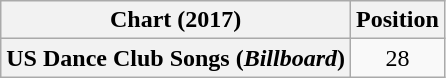<table class="wikitable plainrowheaders" style="text-align:center">
<tr>
<th scope="col">Chart (2017)</th>
<th scope="col">Position</th>
</tr>
<tr>
<th scope="row">US Dance Club Songs (<em>Billboard</em>)</th>
<td>28</td>
</tr>
</table>
